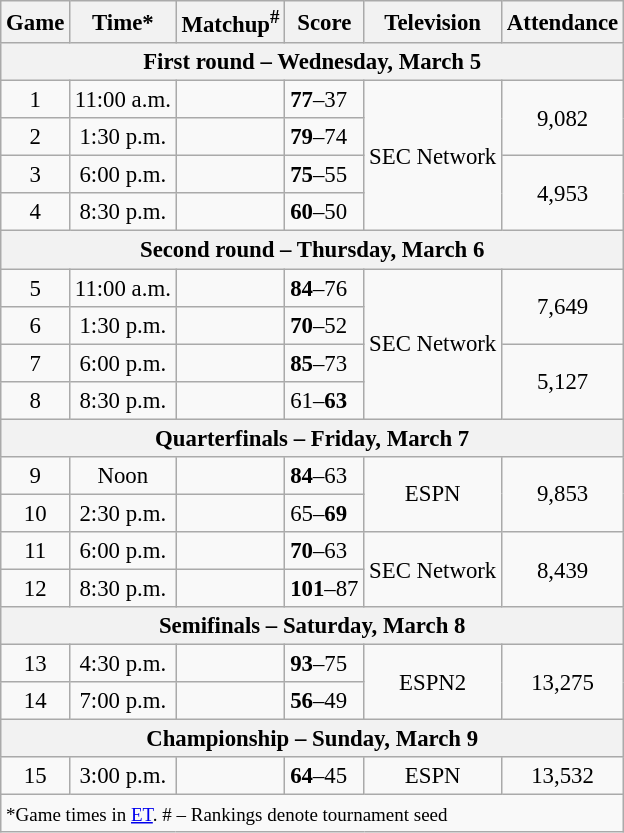<table class="wikitable" style="font-size: 95%">
<tr>
<th>Game</th>
<th>Time*</th>
<th>Matchup<sup>#</sup></th>
<th>Score</th>
<th>Television</th>
<th>Attendance</th>
</tr>
<tr>
<th colspan=6>First round – Wednesday, March 5</th>
</tr>
<tr>
<td align=center>1</td>
<td align=center>11:00 a.m.</td>
<td></td>
<td><strong>77</strong>–37</td>
<td rowspan=4 align=center>SEC Network</td>
<td rowspan=2 align=center>9,082</td>
</tr>
<tr>
<td align=center>2</td>
<td align=center>1:30 p.m.</td>
<td></td>
<td><strong>79</strong>–74</td>
</tr>
<tr>
<td align=center>3</td>
<td align=center>6:00 p.m.</td>
<td></td>
<td><strong>75</strong>–55</td>
<td rowspan=2 align=center>4,953</td>
</tr>
<tr>
<td align=center>4</td>
<td align=center>8:30 p.m.</td>
<td></td>
<td><strong>60</strong>–50</td>
</tr>
<tr>
<th colspan=6>Second round – Thursday, March 6</th>
</tr>
<tr>
<td align=center>5</td>
<td align=center>11:00 a.m.</td>
<td></td>
<td><strong>84</strong>–76</td>
<td rowspan=4 align=center>SEC Network</td>
<td rowspan=2 align=center>7,649</td>
</tr>
<tr>
<td align=center>6</td>
<td align=center>1:30 p.m.</td>
<td></td>
<td><strong>70</strong>–52</td>
</tr>
<tr>
<td align=center>7</td>
<td align=center>6:00 p.m.</td>
<td></td>
<td><strong>85</strong>–73</td>
<td rowspan=2 align=center>5,127</td>
</tr>
<tr>
<td align=center>8</td>
<td align=center>8:30 p.m.</td>
<td></td>
<td>61–<strong>63</strong></td>
</tr>
<tr>
<th colspan=6>Quarterfinals – Friday, March 7</th>
</tr>
<tr>
<td align=center>9</td>
<td align=center>Noon</td>
<td></td>
<td><strong>84</strong>–63</td>
<td rowspan=2 align=center>ESPN</td>
<td rowspan=2 align=center>9,853</td>
</tr>
<tr>
<td align=center>10</td>
<td align=center>2:30 p.m.</td>
<td></td>
<td>65–<strong>69</strong></td>
</tr>
<tr>
<td align=center>11</td>
<td align=center>6:00 p.m.</td>
<td></td>
<td><strong>70</strong>–63</td>
<td rowspan=2 align=center>SEC Network</td>
<td rowspan=2 align=center>8,439</td>
</tr>
<tr>
<td align=center>12</td>
<td align=center>8:30 p.m.</td>
<td></td>
<td><strong>101</strong>–87</td>
</tr>
<tr>
<th colspan=6>Semifinals – Saturday, March 8</th>
</tr>
<tr>
<td align=center>13</td>
<td align=center>4:30 p.m.</td>
<td></td>
<td><strong>93</strong>–75</td>
<td rowspan=2 align=center>ESPN2</td>
<td rowspan=2 align=center>13,275</td>
</tr>
<tr>
<td align=center>14</td>
<td align=center>7:00 p.m.</td>
<td></td>
<td><strong>56</strong>–49</td>
</tr>
<tr>
<th colspan=6>Championship – Sunday, March 9</th>
</tr>
<tr>
<td align=center>15</td>
<td align=center>3:00 p.m.</td>
<td></td>
<td><strong>64</strong>–45</td>
<td rowspan=1 align=center>ESPN</td>
<td rowspan=1 align=center>13,532</td>
</tr>
<tr>
<td colspan=6><small>*Game times in <a href='#'>ET</a>. # – Rankings denote tournament seed</small></td>
</tr>
</table>
